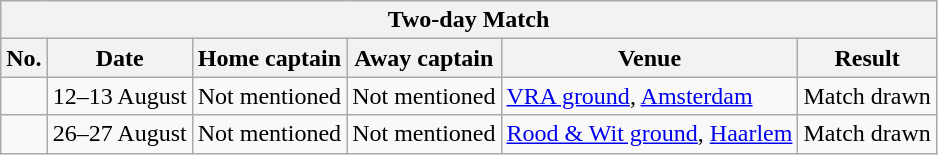<table class="wikitable">
<tr>
<th colspan="9">Two-day Match</th>
</tr>
<tr>
<th>No.</th>
<th>Date</th>
<th>Home captain</th>
<th>Away captain</th>
<th>Venue</th>
<th>Result</th>
</tr>
<tr>
<td></td>
<td>12–13 August</td>
<td>Not mentioned</td>
<td>Not mentioned</td>
<td><a href='#'>VRA ground</a>, <a href='#'>Amsterdam</a></td>
<td>Match drawn</td>
</tr>
<tr>
<td></td>
<td>26–27 August</td>
<td>Not mentioned</td>
<td>Not mentioned</td>
<td><a href='#'>Rood & Wit ground</a>, <a href='#'>Haarlem</a></td>
<td>Match drawn</td>
</tr>
</table>
